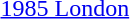<table>
<tr>
<td><a href='#'>1985 London</a></td>
<td></td>
<td></td>
<td></td>
</tr>
</table>
